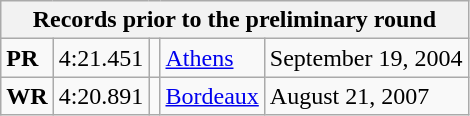<table class="wikitable">
<tr>
<th colspan=5>Records prior to the preliminary round</th>
</tr>
<tr>
<td><strong>PR</strong></td>
<td>4:21.451</td>
<td><br><em></em></td>
<td><a href='#'>Athens</a> </td>
<td>September 19, 2004</td>
</tr>
<tr>
<td><strong>WR</strong></td>
<td>4:20.891</td>
<td><br><em></em></td>
<td><a href='#'>Bordeaux</a> </td>
<td>August 21, 2007</td>
</tr>
</table>
